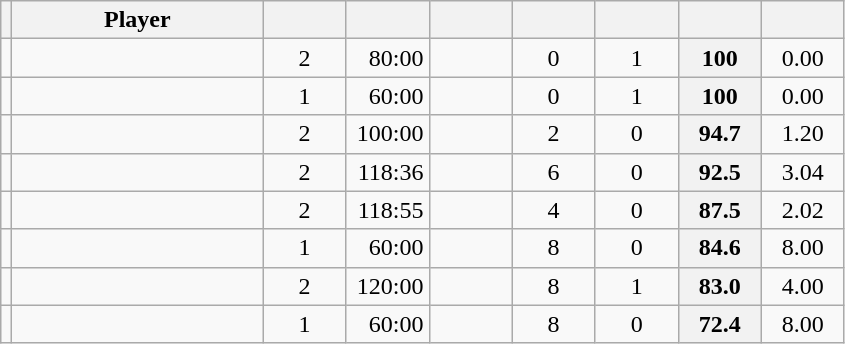<table class="wikitable sortable" style="text-align: center">
<tr>
<th></th>
<th style="width: 10em;">Player</th>
<th style="width: 3em;"> </th>
<th style="width: 3em;"> </th>
<th style="width: 3em;"></th>
<th style="width: 3em;"> </th>
<th style="width: 3em;"> </th>
<th style="width: 3em;"></th>
<th style="width: 3em;"></th>
</tr>
<tr>
<td></td>
<td align="left"></td>
<td>2</td>
<td align="right">80:00</td>
<td></td>
<td>0</td>
<td>1</td>
<th>100</th>
<td>0.00</td>
</tr>
<tr>
<td></td>
<td align="left"></td>
<td>1</td>
<td align="right">60:00</td>
<td></td>
<td>0</td>
<td>1</td>
<th>100</th>
<td>0.00</td>
</tr>
<tr>
<td></td>
<td align="left"></td>
<td>2</td>
<td align="right">100:00</td>
<td></td>
<td>2</td>
<td>0</td>
<th>94.7</th>
<td>1.20</td>
</tr>
<tr>
<td></td>
<td align="left"></td>
<td>2</td>
<td align="right">118:36</td>
<td></td>
<td>6</td>
<td>0</td>
<th>92.5</th>
<td>3.04</td>
</tr>
<tr>
<td></td>
<td align="left"></td>
<td>2</td>
<td align="right">118:55</td>
<td></td>
<td>4</td>
<td>0</td>
<th>87.5</th>
<td>2.02</td>
</tr>
<tr>
<td></td>
<td align="left"></td>
<td>1</td>
<td align="right">60:00</td>
<td></td>
<td>8</td>
<td>0</td>
<th>84.6</th>
<td>8.00</td>
</tr>
<tr>
<td></td>
<td align="left"></td>
<td>2</td>
<td align="right">120:00</td>
<td></td>
<td>8</td>
<td>1</td>
<th>83.0</th>
<td>4.00</td>
</tr>
<tr>
<td></td>
<td align="left"></td>
<td>1</td>
<td align="right">60:00</td>
<td></td>
<td>8</td>
<td>0</td>
<th>72.4</th>
<td>8.00</td>
</tr>
</table>
